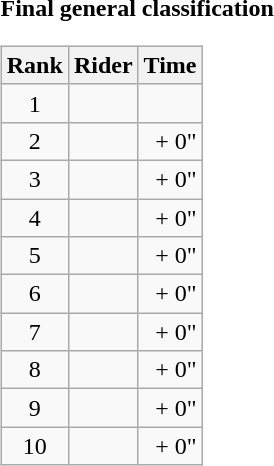<table>
<tr>
<td><strong>Final general classification</strong><br><table class="wikitable">
<tr>
<th scope="col">Rank</th>
<th scope="col">Rider</th>
<th scope="col">Time</th>
</tr>
<tr>
<td style="text-align:center;">1</td>
<td></td>
<td style="text-align:right;"></td>
</tr>
<tr>
<td style="text-align:center;">2</td>
<td></td>
<td style="text-align:right;">+ 0"</td>
</tr>
<tr>
<td style="text-align:center;">3</td>
<td></td>
<td style="text-align:right;">+ 0"</td>
</tr>
<tr>
<td style="text-align:center;">4</td>
<td></td>
<td style="text-align:right;">+ 0"</td>
</tr>
<tr>
<td style="text-align:center;">5</td>
<td></td>
<td style="text-align:right;">+ 0"</td>
</tr>
<tr>
<td style="text-align:center;">6</td>
<td></td>
<td style="text-align:right;">+ 0"</td>
</tr>
<tr>
<td style="text-align:center;">7</td>
<td></td>
<td style="text-align:right;">+ 0"</td>
</tr>
<tr>
<td style="text-align:center;">8</td>
<td></td>
<td style="text-align:right;">+ 0"</td>
</tr>
<tr>
<td style="text-align:center;">9</td>
<td></td>
<td style="text-align:right;">+ 0"</td>
</tr>
<tr>
<td style="text-align:center;">10</td>
<td></td>
<td style="text-align:right;">+ 0"</td>
</tr>
</table>
</td>
</tr>
</table>
